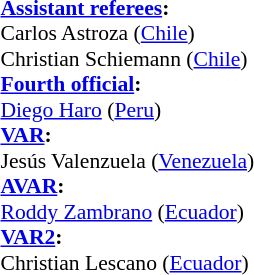<table width=50% style="font-size: 90%">
<tr>
<td><br><strong><a href='#'>Assistant referees</a>:</strong>
<br>Carlos Astroza (<a href='#'>Chile</a>)
<br>Christian Schiemann (<a href='#'>Chile</a>)
<br><strong><a href='#'>Fourth official</a>:</strong>
<br><a href='#'>Diego Haro</a> (<a href='#'>Peru</a>)
<br><strong><a href='#'>VAR</a>:</strong>
<br>Jesús Valenzuela (<a href='#'>Venezuela</a>)
<br><strong><a href='#'>AVAR</a>:</strong>
<br><a href='#'>Roddy Zambrano</a> (<a href='#'>Ecuador</a>)
<br><strong><a href='#'>VAR2</a>:</strong>
<br>Christian Lescano (<a href='#'>Ecuador</a>)</td>
</tr>
</table>
